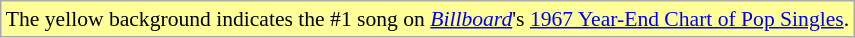<table class="wikitable" style="font-size:90%;">
<tr>
<td style="background-color:#FFFF99">The yellow background indicates the #1 song on <a href='#'><em>Billboard</em></a>'s <a href='#'>1967 Year-End Chart of Pop Singles</a>.</td>
</tr>
</table>
